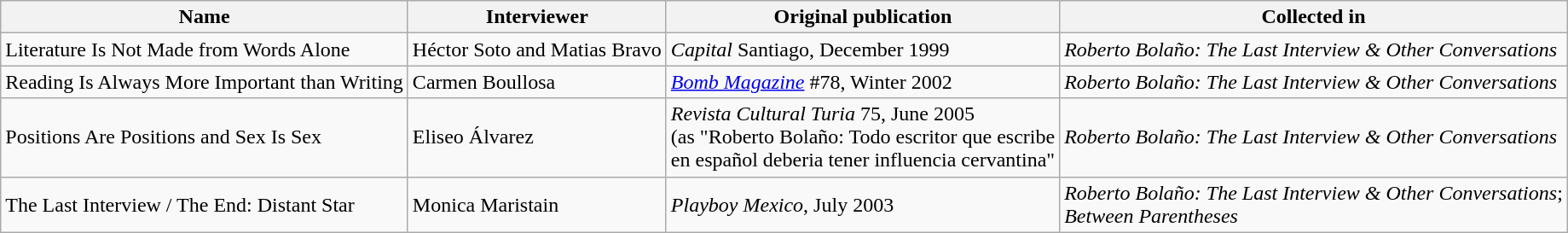<table class="wikitable">
<tr>
<th>Name</th>
<th>Interviewer</th>
<th>Original publication</th>
<th>Collected in</th>
</tr>
<tr>
<td>Literature Is Not Made from Words Alone</td>
<td>Héctor Soto and Matias Bravo</td>
<td><em>Capital</em> Santiago, December 1999</td>
<td><em>Roberto Bolaño: The Last Interview & Other Conversations</em></td>
</tr>
<tr>
<td>Reading Is Always More Important than Writing</td>
<td>Carmen Boullosa</td>
<td><em><a href='#'>Bomb Magazine</a></em> #78, Winter 2002</td>
<td><em>Roberto Bolaño: The Last Interview & Other Conversations</em></td>
</tr>
<tr>
<td>Positions Are Positions and Sex Is Sex</td>
<td>Eliseo Álvarez</td>
<td><em>Revista Cultural Turia</em> 75, June 2005<br>(as "Roberto Bolaño: Todo escritor que escribe<br>en español deberia tener influencia cervantina"</td>
<td><em>Roberto Bolaño: The Last Interview & Other Conversations</em></td>
</tr>
<tr>
<td>The Last Interview / The End: Distant Star</td>
<td>Monica Maristain</td>
<td><em>Playboy Mexico</em>, July 2003</td>
<td><em>Roberto Bolaño: The Last Interview & Other Conversations</em>;<br><em>Between Parentheses</em></td>
</tr>
</table>
